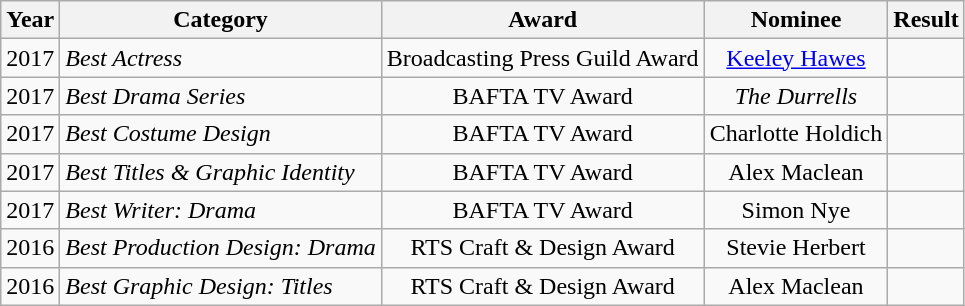<table class="wikitable">
<tr>
<th>Year</th>
<th>Category</th>
<th>Award</th>
<th>Nominee</th>
<th>Result</th>
</tr>
<tr>
<td>2017</td>
<td><em>Best Actress</em></td>
<td rowspan="1" align="center">Broadcasting Press Guild Award</td>
<td rowspan="1" align="center"><a href='#'>Keeley Hawes</a></td>
<td></td>
</tr>
<tr>
<td>2017</td>
<td><em>Best Drama Series</em></td>
<td align="center">BAFTA TV Award</td>
<td rowspan="1" align="center"><em>The Durrells</em></td>
<td></td>
</tr>
<tr>
<td>2017</td>
<td><em>Best Costume Design</em></td>
<td align="center">BAFTA TV Award</td>
<td rowspan="1" align="center">Charlotte Holdich</td>
<td></td>
</tr>
<tr>
<td>2017</td>
<td><em>Best Titles & Graphic Identity</em></td>
<td align="center">BAFTA TV Award</td>
<td align="center">Alex Maclean</td>
<td></td>
</tr>
<tr>
<td>2017</td>
<td><em>Best Writer: Drama</em></td>
<td align="center">BAFTA TV Award</td>
<td align="center">Simon Nye</td>
<td></td>
</tr>
<tr>
<td>2016</td>
<td><em>Best Production Design: Drama</em></td>
<td align="center">RTS Craft & Design Award</td>
<td align="center">Stevie Herbert</td>
<td></td>
</tr>
<tr>
<td>2016</td>
<td><em>Best Graphic Design: Titles</em></td>
<td align="center">RTS Craft & Design Award</td>
<td align="center">Alex Maclean</td>
<td></td>
</tr>
</table>
